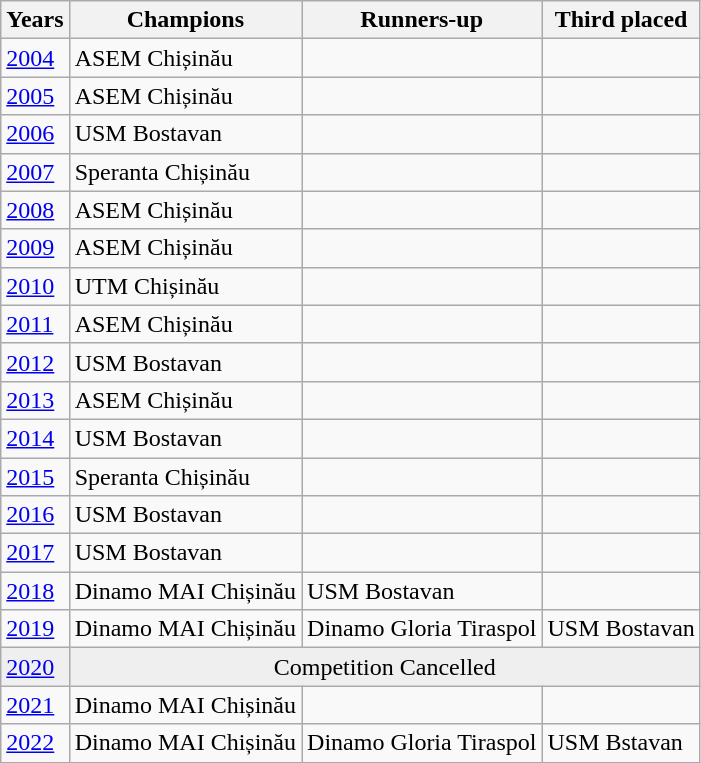<table class="wikitable">
<tr>
<th>Years</th>
<th>Champions</th>
<th>Runners-up</th>
<th>Third placed</th>
</tr>
<tr>
<td><a href='#'>2004</a></td>
<td>ASEM Chișinău</td>
<td></td>
<td></td>
</tr>
<tr>
<td><a href='#'>2005</a></td>
<td>ASEM Chișinău</td>
<td></td>
<td></td>
</tr>
<tr>
<td><a href='#'>2006</a></td>
<td>USM Bostavan</td>
<td></td>
<td></td>
</tr>
<tr>
<td><a href='#'>2007</a></td>
<td>Speranta Chișinău</td>
<td></td>
<td></td>
</tr>
<tr>
<td><a href='#'>2008</a></td>
<td>ASEM Chișinău</td>
<td></td>
<td></td>
</tr>
<tr>
<td><a href='#'>2009</a></td>
<td>ASEM Chișinău</td>
<td></td>
<td></td>
</tr>
<tr>
<td><a href='#'>2010</a></td>
<td>UTM Chișinău</td>
<td></td>
<td></td>
</tr>
<tr>
<td><a href='#'>2011</a></td>
<td>ASEM Chișinău</td>
<td></td>
<td></td>
</tr>
<tr>
<td><a href='#'>2012</a></td>
<td>USM Bostavan</td>
<td></td>
<td></td>
</tr>
<tr>
<td><a href='#'>2013</a></td>
<td>ASEM Chișinău</td>
<td></td>
<td></td>
</tr>
<tr>
<td><a href='#'>2014</a></td>
<td>USM Bostavan</td>
<td></td>
<td></td>
</tr>
<tr>
<td><a href='#'>2015</a></td>
<td>Speranta Chișinău</td>
<td></td>
<td></td>
</tr>
<tr>
<td><a href='#'>2016</a></td>
<td>USM Bostavan</td>
<td></td>
<td></td>
</tr>
<tr>
<td><a href='#'>2017</a></td>
<td>USM Bostavan</td>
<td></td>
<td></td>
</tr>
<tr>
<td><a href='#'>2018</a></td>
<td>Dinamo MAI Chișinău </td>
<td>USM Bostavan</td>
<td></td>
</tr>
<tr>
<td><a href='#'>2019</a></td>
<td>Dinamo MAI Chișinău</td>
<td>Dinamo Gloria Tiraspol</td>
<td>USM Bostavan</td>
</tr>
<tr bgcolor="efefef">
<td><a href='#'>2020</a></td>
<td colspan=3 align="center">Competition Cancelled</td>
</tr>
<tr>
<td><a href='#'>2021</a></td>
<td>Dinamo MAI Chișinău</td>
<td></td>
<td></td>
</tr>
<tr>
<td><a href='#'>2022</a></td>
<td>Dinamo MAI Chișinău</td>
<td>Dinamo Gloria Tiraspol</td>
<td>USM Bstavan</td>
</tr>
</table>
